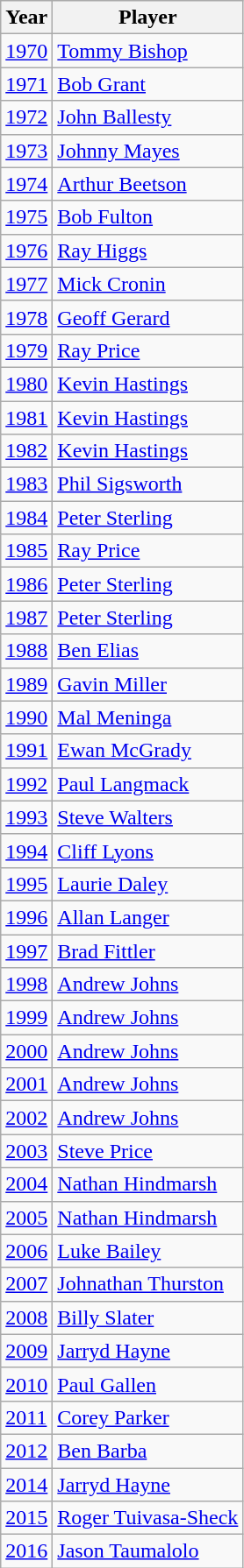<table class="wikitable">
<tr>
<th>Year</th>
<th>Player</th>
</tr>
<tr>
<td><a href='#'>1970</a></td>
<td><a href='#'>Tommy Bishop</a></td>
</tr>
<tr>
<td><a href='#'>1971</a></td>
<td><a href='#'>Bob Grant</a></td>
</tr>
<tr>
<td><a href='#'>1972</a></td>
<td><a href='#'>John Ballesty</a></td>
</tr>
<tr>
<td><a href='#'>1973</a></td>
<td><a href='#'>Johnny Mayes</a></td>
</tr>
<tr>
<td><a href='#'>1974</a></td>
<td><a href='#'>Arthur Beetson</a></td>
</tr>
<tr>
<td><a href='#'>1975</a></td>
<td><a href='#'>Bob Fulton</a></td>
</tr>
<tr>
<td><a href='#'>1976</a></td>
<td><a href='#'>Ray Higgs</a></td>
</tr>
<tr>
<td><a href='#'>1977</a></td>
<td><a href='#'>Mick Cronin</a></td>
</tr>
<tr>
<td><a href='#'>1978</a></td>
<td><a href='#'>Geoff Gerard</a></td>
</tr>
<tr>
<td><a href='#'>1979</a></td>
<td><a href='#'>Ray Price</a></td>
</tr>
<tr>
<td><a href='#'>1980</a></td>
<td><a href='#'>Kevin Hastings</a></td>
</tr>
<tr>
<td><a href='#'>1981</a></td>
<td><a href='#'>Kevin Hastings</a></td>
</tr>
<tr>
<td><a href='#'>1982</a></td>
<td><a href='#'>Kevin Hastings</a></td>
</tr>
<tr>
<td><a href='#'>1983</a></td>
<td><a href='#'>Phil Sigsworth</a></td>
</tr>
<tr>
<td><a href='#'>1984</a></td>
<td><a href='#'>Peter Sterling</a></td>
</tr>
<tr>
<td><a href='#'>1985</a></td>
<td><a href='#'>Ray Price</a></td>
</tr>
<tr>
<td><a href='#'>1986</a></td>
<td><a href='#'>Peter Sterling</a></td>
</tr>
<tr>
<td><a href='#'>1987</a></td>
<td><a href='#'>Peter Sterling</a></td>
</tr>
<tr>
<td><a href='#'>1988</a></td>
<td><a href='#'>Ben Elias</a></td>
</tr>
<tr>
<td><a href='#'>1989</a></td>
<td><a href='#'>Gavin Miller</a></td>
</tr>
<tr>
<td><a href='#'>1990</a></td>
<td><a href='#'>Mal Meninga</a></td>
</tr>
<tr>
<td><a href='#'>1991</a></td>
<td><a href='#'>Ewan McGrady</a></td>
</tr>
<tr>
<td><a href='#'>1992</a></td>
<td><a href='#'>Paul Langmack</a></td>
</tr>
<tr>
<td><a href='#'>1993</a></td>
<td><a href='#'>Steve Walters</a></td>
</tr>
<tr>
<td><a href='#'>1994</a></td>
<td><a href='#'>Cliff Lyons</a></td>
</tr>
<tr>
<td><a href='#'>1995</a></td>
<td><a href='#'>Laurie Daley</a></td>
</tr>
<tr>
<td><a href='#'>1996</a></td>
<td><a href='#'>Allan Langer</a></td>
</tr>
<tr>
<td><a href='#'>1997</a></td>
<td><a href='#'>Brad Fittler</a></td>
</tr>
<tr>
<td><a href='#'>1998</a></td>
<td><a href='#'>Andrew Johns</a></td>
</tr>
<tr>
<td><a href='#'>1999</a></td>
<td><a href='#'>Andrew Johns</a></td>
</tr>
<tr>
<td><a href='#'>2000</a></td>
<td><a href='#'>Andrew Johns</a></td>
</tr>
<tr>
<td><a href='#'>2001</a></td>
<td><a href='#'>Andrew Johns</a></td>
</tr>
<tr>
<td><a href='#'>2002</a></td>
<td><a href='#'>Andrew Johns</a></td>
</tr>
<tr>
<td><a href='#'>2003</a></td>
<td><a href='#'>Steve Price</a></td>
</tr>
<tr>
<td><a href='#'>2004</a></td>
<td><a href='#'>Nathan Hindmarsh</a></td>
</tr>
<tr>
<td><a href='#'>2005</a></td>
<td><a href='#'>Nathan Hindmarsh</a></td>
</tr>
<tr>
<td><a href='#'>2006</a></td>
<td><a href='#'>Luke Bailey</a></td>
</tr>
<tr>
<td><a href='#'>2007</a></td>
<td><a href='#'>Johnathan Thurston</a></td>
</tr>
<tr>
<td><a href='#'>2008</a></td>
<td><a href='#'>Billy Slater</a></td>
</tr>
<tr>
<td><a href='#'>2009</a></td>
<td><a href='#'>Jarryd Hayne</a></td>
</tr>
<tr>
<td><a href='#'>2010</a></td>
<td><a href='#'>Paul Gallen</a></td>
</tr>
<tr>
<td><a href='#'>2011</a></td>
<td><a href='#'>Corey Parker</a></td>
</tr>
<tr>
<td><a href='#'>2012</a></td>
<td><a href='#'>Ben Barba</a></td>
</tr>
<tr>
<td><a href='#'>2014</a></td>
<td><a href='#'>Jarryd Hayne</a></td>
</tr>
<tr>
<td><a href='#'>2015</a></td>
<td><a href='#'>Roger Tuivasa-Sheck</a></td>
</tr>
<tr>
<td><a href='#'>2016</a></td>
<td><a href='#'>Jason Taumalolo</a></td>
</tr>
</table>
